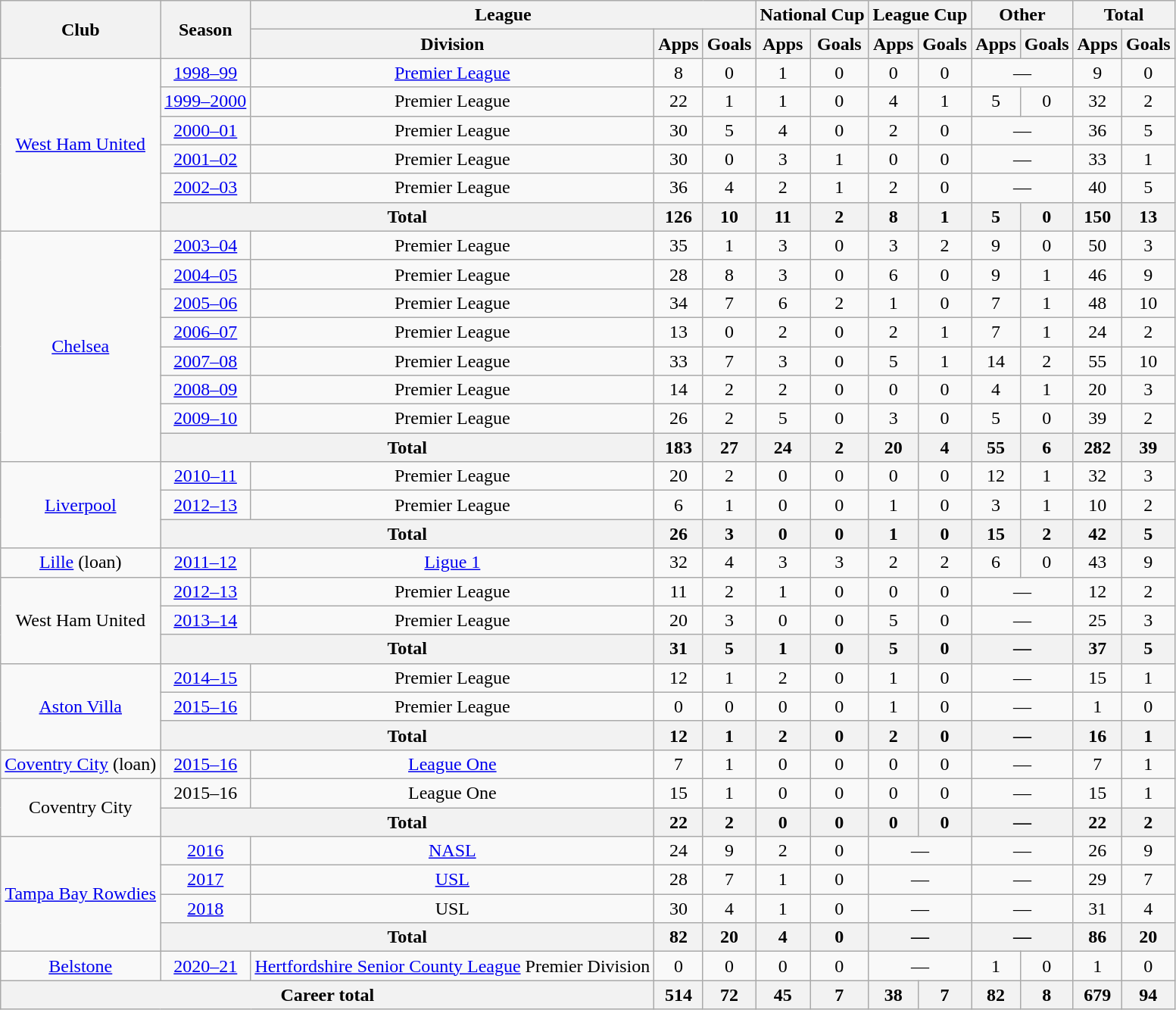<table class="wikitable" style="text-align:center">
<tr>
<th rowspan="2">Club</th>
<th rowspan="2">Season</th>
<th colspan="3">League</th>
<th colspan="2">National Cup</th>
<th colspan="2">League Cup</th>
<th colspan="2">Other</th>
<th colspan="2">Total</th>
</tr>
<tr>
<th scope="col">Division</th>
<th scope="col">Apps</th>
<th scope="col">Goals</th>
<th scope="col">Apps</th>
<th scope="col">Goals</th>
<th scope="col">Apps</th>
<th scope="col">Goals</th>
<th scope="col">Apps</th>
<th scope="col">Goals</th>
<th scope="col">Apps</th>
<th scope="col">Goals</th>
</tr>
<tr>
<td rowspan="6"><a href='#'>West Ham United</a></td>
<td><a href='#'>1998–99</a></td>
<td><a href='#'>Premier League</a></td>
<td>8</td>
<td>0</td>
<td>1</td>
<td>0</td>
<td>0</td>
<td>0</td>
<td colspan="2">—</td>
<td>9</td>
<td>0</td>
</tr>
<tr>
<td><a href='#'>1999–2000</a></td>
<td>Premier League</td>
<td>22</td>
<td>1</td>
<td>1</td>
<td>0</td>
<td>4</td>
<td>1</td>
<td>5</td>
<td>0</td>
<td>32</td>
<td>2</td>
</tr>
<tr>
<td><a href='#'>2000–01</a></td>
<td>Premier League</td>
<td>30</td>
<td>5</td>
<td>4</td>
<td>0</td>
<td>2</td>
<td>0</td>
<td colspan="2">—</td>
<td>36</td>
<td>5</td>
</tr>
<tr>
<td><a href='#'>2001–02</a></td>
<td>Premier League</td>
<td>30</td>
<td>0</td>
<td>3</td>
<td>1</td>
<td>0</td>
<td>0</td>
<td colspan="2">—</td>
<td>33</td>
<td>1</td>
</tr>
<tr>
<td><a href='#'>2002–03</a></td>
<td>Premier League</td>
<td>36</td>
<td>4</td>
<td>2</td>
<td>1</td>
<td>2</td>
<td>0</td>
<td colspan="2">—</td>
<td>40</td>
<td>5</td>
</tr>
<tr>
<th colspan="2">Total</th>
<th>126</th>
<th>10</th>
<th>11</th>
<th>2</th>
<th>8</th>
<th>1</th>
<th>5</th>
<th>0</th>
<th>150</th>
<th>13</th>
</tr>
<tr>
<td rowspan="8"><a href='#'>Chelsea</a></td>
<td><a href='#'>2003–04</a></td>
<td>Premier League</td>
<td>35</td>
<td>1</td>
<td>3</td>
<td>0</td>
<td>3</td>
<td>2</td>
<td>9</td>
<td>0</td>
<td>50</td>
<td>3</td>
</tr>
<tr>
<td><a href='#'>2004–05</a></td>
<td>Premier League</td>
<td>28</td>
<td>8</td>
<td>3</td>
<td>0</td>
<td>6</td>
<td>0</td>
<td>9</td>
<td>1</td>
<td>46</td>
<td>9</td>
</tr>
<tr>
<td><a href='#'>2005–06</a></td>
<td>Premier League</td>
<td>34</td>
<td>7</td>
<td>6</td>
<td>2</td>
<td>1</td>
<td>0</td>
<td>7</td>
<td>1</td>
<td>48</td>
<td>10</td>
</tr>
<tr>
<td><a href='#'>2006–07</a></td>
<td>Premier League</td>
<td>13</td>
<td>0</td>
<td>2</td>
<td>0</td>
<td>2</td>
<td>1</td>
<td>7</td>
<td>1</td>
<td>24</td>
<td>2</td>
</tr>
<tr>
<td><a href='#'>2007–08</a></td>
<td>Premier League</td>
<td>33</td>
<td>7</td>
<td>3</td>
<td>0</td>
<td>5</td>
<td>1</td>
<td>14</td>
<td>2</td>
<td>55</td>
<td>10</td>
</tr>
<tr>
<td><a href='#'>2008–09</a></td>
<td>Premier League</td>
<td>14</td>
<td>2</td>
<td>2</td>
<td>0</td>
<td>0</td>
<td>0</td>
<td>4</td>
<td>1</td>
<td>20</td>
<td>3</td>
</tr>
<tr>
<td><a href='#'>2009–10</a></td>
<td>Premier League</td>
<td>26</td>
<td>2</td>
<td>5</td>
<td>0</td>
<td>3</td>
<td>0</td>
<td>5</td>
<td>0</td>
<td>39</td>
<td>2</td>
</tr>
<tr>
<th colspan="2">Total</th>
<th>183</th>
<th>27</th>
<th>24</th>
<th>2</th>
<th>20</th>
<th>4</th>
<th>55</th>
<th>6</th>
<th>282</th>
<th>39</th>
</tr>
<tr>
<td rowspan="3"><a href='#'>Liverpool</a></td>
<td><a href='#'>2010–11</a></td>
<td>Premier League</td>
<td>20</td>
<td>2</td>
<td>0</td>
<td>0</td>
<td>0</td>
<td>0</td>
<td>12</td>
<td>1</td>
<td>32</td>
<td>3</td>
</tr>
<tr>
<td><a href='#'>2012–13</a></td>
<td>Premier League</td>
<td>6</td>
<td>1</td>
<td>0</td>
<td>0</td>
<td>1</td>
<td>0</td>
<td>3</td>
<td>1</td>
<td>10</td>
<td>2</td>
</tr>
<tr>
<th colspan="2">Total</th>
<th>26</th>
<th>3</th>
<th>0</th>
<th>0</th>
<th>1</th>
<th>0</th>
<th>15</th>
<th>2</th>
<th>42</th>
<th>5</th>
</tr>
<tr>
<td><a href='#'>Lille</a> (loan)</td>
<td><a href='#'>2011–12</a></td>
<td><a href='#'>Ligue 1</a></td>
<td>32</td>
<td>4</td>
<td>3</td>
<td>3</td>
<td>2</td>
<td>2</td>
<td>6</td>
<td>0</td>
<td>43</td>
<td>9</td>
</tr>
<tr>
<td rowspan="3">West Ham United</td>
<td><a href='#'>2012–13</a></td>
<td>Premier League</td>
<td>11</td>
<td>2</td>
<td>1</td>
<td>0</td>
<td>0</td>
<td>0</td>
<td colspan="2">—</td>
<td>12</td>
<td>2</td>
</tr>
<tr>
<td><a href='#'>2013–14</a></td>
<td>Premier League</td>
<td>20</td>
<td>3</td>
<td>0</td>
<td>0</td>
<td>5</td>
<td>0</td>
<td colspan="2">—</td>
<td>25</td>
<td>3</td>
</tr>
<tr>
<th colspan="2">Total</th>
<th>31</th>
<th>5</th>
<th>1</th>
<th>0</th>
<th>5</th>
<th>0</th>
<th colspan="2">—</th>
<th>37</th>
<th>5</th>
</tr>
<tr>
<td rowspan="3"><a href='#'>Aston Villa</a></td>
<td><a href='#'>2014–15</a></td>
<td>Premier League</td>
<td>12</td>
<td>1</td>
<td>2</td>
<td>0</td>
<td>1</td>
<td>0</td>
<td colspan="2">—</td>
<td>15</td>
<td>1</td>
</tr>
<tr>
<td><a href='#'>2015–16</a></td>
<td>Premier League</td>
<td>0</td>
<td>0</td>
<td>0</td>
<td>0</td>
<td>1</td>
<td>0</td>
<td colspan="2">—</td>
<td>1</td>
<td>0</td>
</tr>
<tr>
<th colspan="2">Total</th>
<th>12</th>
<th>1</th>
<th>2</th>
<th>0</th>
<th>2</th>
<th>0</th>
<th colspan="2">—</th>
<th>16</th>
<th>1</th>
</tr>
<tr>
<td><a href='#'>Coventry City</a> (loan)</td>
<td><a href='#'>2015–16</a></td>
<td><a href='#'>League One</a></td>
<td>7</td>
<td>1</td>
<td>0</td>
<td>0</td>
<td>0</td>
<td>0</td>
<td colspan="2">—</td>
<td>7</td>
<td>1</td>
</tr>
<tr>
<td rowspan="2">Coventry City</td>
<td>2015–16</td>
<td>League One</td>
<td>15</td>
<td>1</td>
<td>0</td>
<td>0</td>
<td>0</td>
<td>0</td>
<td colspan="2">—</td>
<td>15</td>
<td>1</td>
</tr>
<tr>
<th colspan="2">Total</th>
<th>22</th>
<th>2</th>
<th>0</th>
<th>0</th>
<th>0</th>
<th>0</th>
<th colspan="2">—</th>
<th>22</th>
<th>2</th>
</tr>
<tr>
<td rowspan="4"><a href='#'>Tampa Bay Rowdies</a></td>
<td><a href='#'>2016</a></td>
<td><a href='#'>NASL</a></td>
<td>24</td>
<td>9</td>
<td>2</td>
<td>0</td>
<td colspan="2">—</td>
<td colspan="2">—</td>
<td>26</td>
<td>9</td>
</tr>
<tr>
<td><a href='#'>2017</a></td>
<td><a href='#'>USL</a></td>
<td>28</td>
<td>7</td>
<td>1</td>
<td>0</td>
<td colspan="2">—</td>
<td colspan="2">—</td>
<td>29</td>
<td>7</td>
</tr>
<tr>
<td><a href='#'>2018</a></td>
<td>USL</td>
<td>30</td>
<td>4</td>
<td>1</td>
<td>0</td>
<td colspan="2">—</td>
<td colspan="2">—</td>
<td>31</td>
<td>4</td>
</tr>
<tr>
<th colspan="2">Total</th>
<th>82</th>
<th>20</th>
<th>4</th>
<th>0</th>
<th colspan="2">—</th>
<th colspan="2">—</th>
<th>86</th>
<th>20</th>
</tr>
<tr>
<td><a href='#'>Belstone</a></td>
<td><a href='#'>2020–21</a></td>
<td><a href='#'>Hertfordshire Senior County League</a> Premier Division</td>
<td>0</td>
<td>0</td>
<td>0</td>
<td>0</td>
<td colspan="2">—</td>
<td>1</td>
<td>0</td>
<td>1</td>
<td>0</td>
</tr>
<tr>
<th colspan="3">Career total</th>
<th>514</th>
<th>72</th>
<th>45</th>
<th>7</th>
<th>38</th>
<th>7</th>
<th>82</th>
<th>8</th>
<th>679</th>
<th>94</th>
</tr>
</table>
